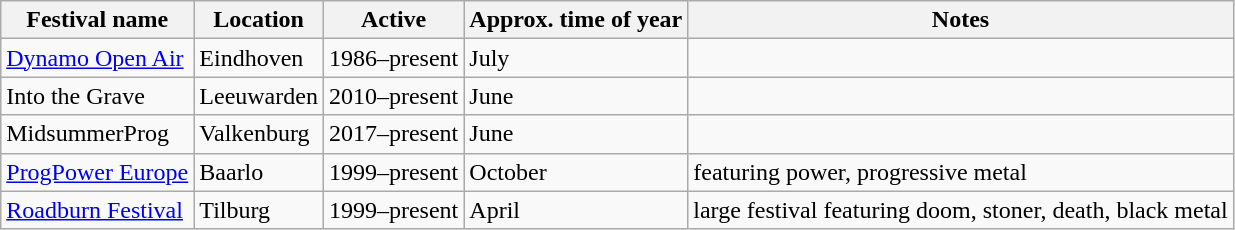<table class="wikitable sortable">
<tr>
<th>Festival name</th>
<th class="unsortable">Location</th>
<th>Active</th>
<th class="wikitable sortable">Approx. time of year</th>
<th class="unsortable">Notes</th>
</tr>
<tr>
<td><a href='#'>Dynamo Open Air</a></td>
<td>Eindhoven</td>
<td>1986–present</td>
<td>July</td>
<td></td>
</tr>
<tr>
<td>Into the Grave</td>
<td>Leeuwarden</td>
<td>2010–present</td>
<td>June</td>
<td></td>
</tr>
<tr>
<td>MidsummerProg</td>
<td>Valkenburg</td>
<td>2017–present</td>
<td>June</td>
<td></td>
</tr>
<tr>
<td><a href='#'>ProgPower Europe</a></td>
<td>Baarlo</td>
<td>1999–present</td>
<td>October</td>
<td>featuring power, progressive metal</td>
</tr>
<tr>
<td><a href='#'>Roadburn Festival</a></td>
<td>Tilburg</td>
<td>1999–present</td>
<td>April</td>
<td>large festival featuring doom, stoner, death, black metal</td>
</tr>
</table>
